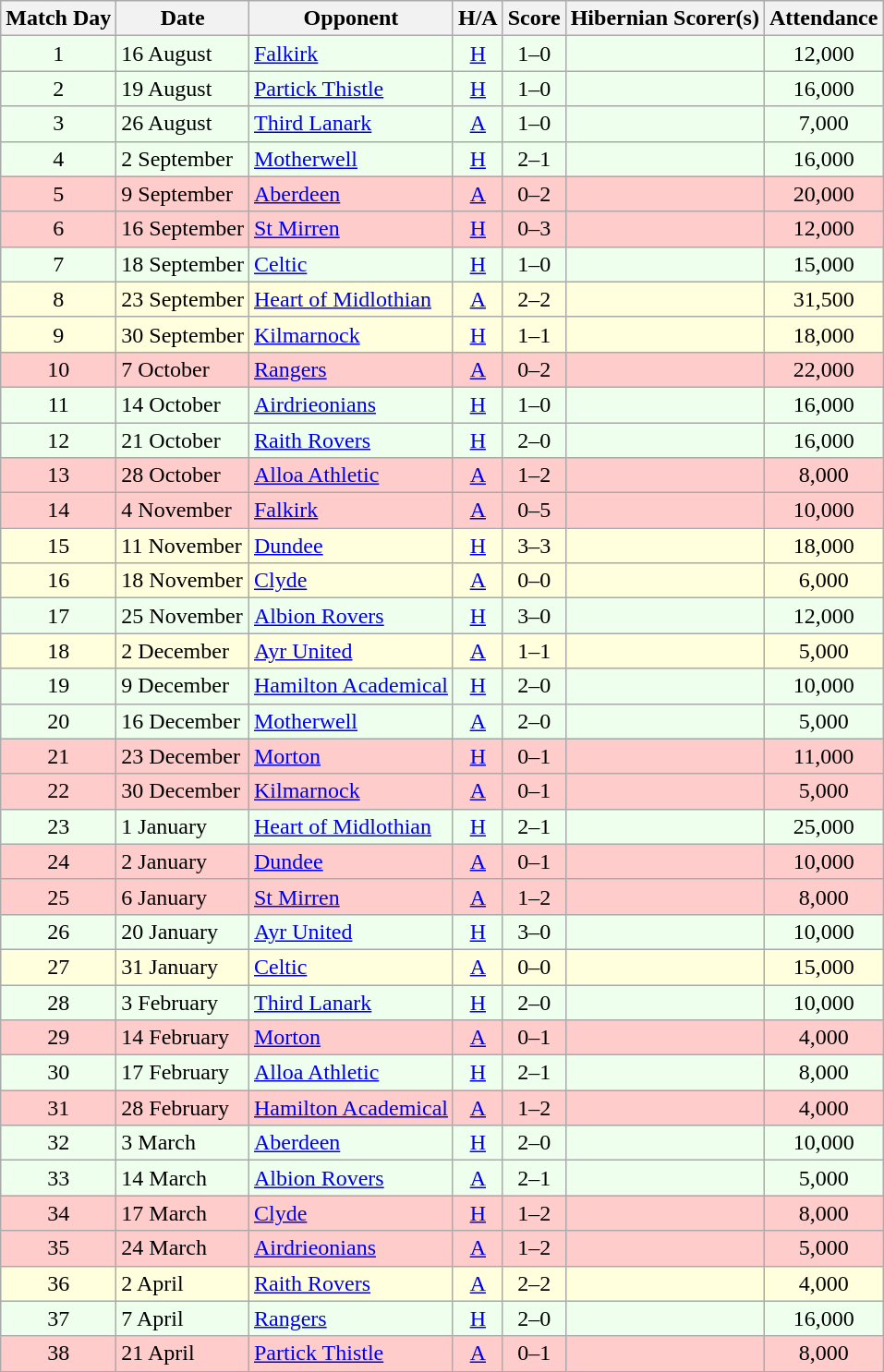<table class="wikitable" style="text-align:center">
<tr>
<th>Match Day</th>
<th>Date</th>
<th>Opponent</th>
<th>H/A</th>
<th>Score</th>
<th>Hibernian Scorer(s)</th>
<th>Attendance</th>
</tr>
<tr bgcolor=#EEFFEE>
<td>1</td>
<td align=left>16 August</td>
<td align=left><a href='#'>Falkirk</a></td>
<td><a href='#'>H</a></td>
<td>1–0</td>
<td align=left></td>
<td>12,000</td>
</tr>
<tr bgcolor=#EEFFEE>
<td>2</td>
<td align=left>19 August</td>
<td align=left><a href='#'>Partick Thistle</a></td>
<td><a href='#'>H</a></td>
<td>1–0</td>
<td align=left></td>
<td>16,000</td>
</tr>
<tr bgcolor=#EEFFEE>
<td>3</td>
<td align=left>26 August</td>
<td align=left><a href='#'>Third Lanark</a></td>
<td><a href='#'>A</a></td>
<td>1–0</td>
<td align=left></td>
<td>7,000</td>
</tr>
<tr bgcolor=#EEFFEE>
<td>4</td>
<td align=left>2 September</td>
<td align=left><a href='#'>Motherwell</a></td>
<td><a href='#'>H</a></td>
<td>2–1</td>
<td align=left></td>
<td>16,000</td>
</tr>
<tr bgcolor=#FFCCCC>
<td>5</td>
<td align=left>9 September</td>
<td align=left><a href='#'>Aberdeen</a></td>
<td><a href='#'>A</a></td>
<td>0–2</td>
<td align=left></td>
<td>20,000</td>
</tr>
<tr bgcolor=#FFCCCC>
<td>6</td>
<td align=left>16 September</td>
<td align=left><a href='#'>St Mirren</a></td>
<td><a href='#'>H</a></td>
<td>0–3</td>
<td align=left></td>
<td>12,000</td>
</tr>
<tr bgcolor=#EEFFEE>
<td>7</td>
<td align=left>18 September</td>
<td align=left><a href='#'>Celtic</a></td>
<td><a href='#'>H</a></td>
<td>1–0</td>
<td align=left></td>
<td>15,000</td>
</tr>
<tr bgcolor=#FFFFDD>
<td>8</td>
<td align=left>23 September</td>
<td align=left><a href='#'>Heart of Midlothian</a></td>
<td><a href='#'>A</a></td>
<td>2–2</td>
<td align=left></td>
<td>31,500</td>
</tr>
<tr bgcolor=#FFFFDD>
<td>9</td>
<td align=left>30 September</td>
<td align=left><a href='#'>Kilmarnock</a></td>
<td><a href='#'>H</a></td>
<td>1–1</td>
<td align=left></td>
<td>18,000</td>
</tr>
<tr bgcolor=#FFCCCC>
<td>10</td>
<td align=left>7 October</td>
<td align=left><a href='#'>Rangers</a></td>
<td><a href='#'>A</a></td>
<td>0–2</td>
<td align=left></td>
<td>22,000</td>
</tr>
<tr bgcolor=#EEFFEE>
<td>11</td>
<td align=left>14 October</td>
<td align=left><a href='#'>Airdrieonians</a></td>
<td><a href='#'>H</a></td>
<td>1–0</td>
<td align=left></td>
<td>16,000</td>
</tr>
<tr bgcolor=#EEFFEE>
<td>12</td>
<td align=left>21 October</td>
<td align=left><a href='#'>Raith Rovers</a></td>
<td><a href='#'>H</a></td>
<td>2–0</td>
<td align=left></td>
<td>16,000</td>
</tr>
<tr bgcolor=#FFCCCC>
<td>13</td>
<td align=left>28 October</td>
<td align=left><a href='#'>Alloa Athletic</a></td>
<td><a href='#'>A</a></td>
<td>1–2</td>
<td align=left></td>
<td>8,000</td>
</tr>
<tr bgcolor=#FFCCCC>
<td>14</td>
<td align=left>4 November</td>
<td align=left><a href='#'>Falkirk</a></td>
<td><a href='#'>A</a></td>
<td>0–5</td>
<td align=left></td>
<td>10,000</td>
</tr>
<tr bgcolor=#FFFFDD>
<td>15</td>
<td align=left>11 November</td>
<td align=left><a href='#'>Dundee</a></td>
<td><a href='#'>H</a></td>
<td>3–3</td>
<td align=left></td>
<td>18,000</td>
</tr>
<tr bgcolor=#FFFFDD>
<td>16</td>
<td align=left>18 November</td>
<td align=left><a href='#'>Clyde</a></td>
<td><a href='#'>A</a></td>
<td>0–0</td>
<td align=left></td>
<td>6,000</td>
</tr>
<tr bgcolor=#EEFFEE>
<td>17</td>
<td align=left>25 November</td>
<td align=left><a href='#'>Albion Rovers</a></td>
<td><a href='#'>H</a></td>
<td>3–0</td>
<td align=left></td>
<td>12,000</td>
</tr>
<tr bgcolor=#FFFFDD>
<td>18</td>
<td align=left>2 December</td>
<td align=left><a href='#'>Ayr United</a></td>
<td><a href='#'>A</a></td>
<td>1–1</td>
<td align=left></td>
<td>5,000</td>
</tr>
<tr bgcolor=#EEFFEE>
<td>19</td>
<td align=left>9 December</td>
<td align=left><a href='#'>Hamilton Academical</a></td>
<td><a href='#'>H</a></td>
<td>2–0</td>
<td align=left></td>
<td>10,000</td>
</tr>
<tr bgcolor=#EEFFEE>
<td>20</td>
<td align=left>16 December</td>
<td align=left><a href='#'>Motherwell</a></td>
<td><a href='#'>A</a></td>
<td>2–0</td>
<td align=left></td>
<td>5,000</td>
</tr>
<tr bgcolor=#FFCCCC>
<td>21</td>
<td align=left>23 December</td>
<td align=left><a href='#'>Morton</a></td>
<td><a href='#'>H</a></td>
<td>0–1</td>
<td align=left></td>
<td>11,000</td>
</tr>
<tr bgcolor=#FFCCCC>
<td>22</td>
<td align=left>30 December</td>
<td align=left><a href='#'>Kilmarnock</a></td>
<td><a href='#'>A</a></td>
<td>0–1</td>
<td align=left></td>
<td>5,000</td>
</tr>
<tr bgcolor=#EEFFEE>
<td>23</td>
<td align=left>1 January</td>
<td align=left><a href='#'>Heart of Midlothian</a></td>
<td><a href='#'>H</a></td>
<td>2–1</td>
<td align=left></td>
<td>25,000</td>
</tr>
<tr bgcolor=#FFCCCC>
<td>24</td>
<td align=left>2 January</td>
<td align=left><a href='#'>Dundee</a></td>
<td><a href='#'>A</a></td>
<td>0–1</td>
<td align=left></td>
<td>10,000</td>
</tr>
<tr bgcolor=#FFCCCC>
<td>25</td>
<td align=left>6 January</td>
<td align=left><a href='#'>St Mirren</a></td>
<td><a href='#'>A</a></td>
<td>1–2</td>
<td align=left></td>
<td>8,000</td>
</tr>
<tr bgcolor=#EEFFEE>
<td>26</td>
<td align=left>20 January</td>
<td align=left><a href='#'>Ayr United</a></td>
<td><a href='#'>H</a></td>
<td>3–0</td>
<td align=left></td>
<td>10,000</td>
</tr>
<tr bgcolor=#FFFFDD>
<td>27</td>
<td align=left>31 January</td>
<td align=left><a href='#'>Celtic</a></td>
<td><a href='#'>A</a></td>
<td>0–0</td>
<td align=left></td>
<td>15,000</td>
</tr>
<tr bgcolor=#EEFFEE>
<td>28</td>
<td align=left>3 February</td>
<td align=left><a href='#'>Third Lanark</a></td>
<td><a href='#'>H</a></td>
<td>2–0</td>
<td align=left></td>
<td>10,000</td>
</tr>
<tr bgcolor=#FFCCCC>
<td>29</td>
<td align=left>14 February</td>
<td align=left><a href='#'>Morton</a></td>
<td><a href='#'>A</a></td>
<td>0–1</td>
<td align=left></td>
<td>4,000</td>
</tr>
<tr bgcolor=#EEFFEE>
<td>30</td>
<td align=left>17 February</td>
<td align=left><a href='#'>Alloa Athletic</a></td>
<td><a href='#'>H</a></td>
<td>2–1</td>
<td align=left></td>
<td>8,000</td>
</tr>
<tr bgcolor=#FFCCCC>
<td>31</td>
<td align=left>28 February</td>
<td align=left><a href='#'>Hamilton Academical</a></td>
<td><a href='#'>A</a></td>
<td>1–2</td>
<td align=left></td>
<td>4,000</td>
</tr>
<tr bgcolor=#EEFFEE>
<td>32</td>
<td align=left>3 March</td>
<td align=left><a href='#'>Aberdeen</a></td>
<td><a href='#'>H</a></td>
<td>2–0</td>
<td align=left></td>
<td>10,000</td>
</tr>
<tr bgcolor=#EEFFEE>
<td>33</td>
<td align=left>14 March</td>
<td align=left><a href='#'>Albion Rovers</a></td>
<td><a href='#'>A</a></td>
<td>2–1</td>
<td align=left></td>
<td>5,000</td>
</tr>
<tr bgcolor=#FFCCCC>
<td>34</td>
<td align=left>17 March</td>
<td align=left><a href='#'>Clyde</a></td>
<td><a href='#'>H</a></td>
<td>1–2</td>
<td align=left></td>
<td>8,000</td>
</tr>
<tr bgcolor=#FFCCCC>
<td>35</td>
<td align=left>24 March</td>
<td align=left><a href='#'>Airdrieonians</a></td>
<td><a href='#'>A</a></td>
<td>1–2</td>
<td align=left></td>
<td>5,000</td>
</tr>
<tr bgcolor=#FFFFDD>
<td>36</td>
<td align=left>2 April</td>
<td align=left><a href='#'>Raith Rovers</a></td>
<td><a href='#'>A</a></td>
<td>2–2</td>
<td align=left></td>
<td>4,000</td>
</tr>
<tr bgcolor=#EEFFEE>
<td>37</td>
<td align=left>7 April</td>
<td align=left><a href='#'>Rangers</a></td>
<td><a href='#'>H</a></td>
<td>2–0</td>
<td align=left></td>
<td>16,000</td>
</tr>
<tr bgcolor=#FFCCCC>
<td>38</td>
<td align=left>21 April</td>
<td align=left><a href='#'>Partick Thistle</a></td>
<td><a href='#'>A</a></td>
<td>0–1</td>
<td align=left></td>
<td>8,000</td>
</tr>
</table>
